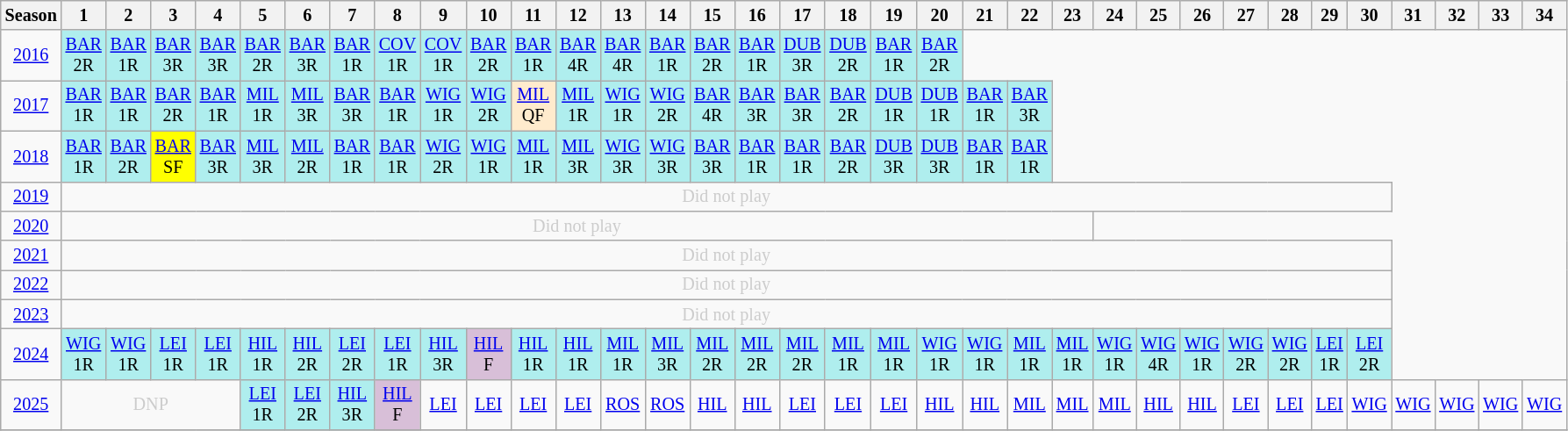<table class="wikitable" style="width:20%; margin:0; font-size:84%">
<tr>
<th>Season</th>
<th>1</th>
<th>2</th>
<th>3</th>
<th>4</th>
<th>5</th>
<th>6</th>
<th>7</th>
<th>8</th>
<th>9</th>
<th>10</th>
<th>11</th>
<th>12</th>
<th>13</th>
<th>14</th>
<th>15</th>
<th>16</th>
<th>17</th>
<th>18</th>
<th>19</th>
<th>20</th>
<th>21</th>
<th>22</th>
<th>23</th>
<th>24</th>
<th>25</th>
<th>26</th>
<th>27</th>
<th>28</th>
<th>29</th>
<th>30</th>
<th>31</th>
<th>32</th>
<th>33</th>
<th>34</th>
</tr>
<tr>
<td style="text-align:center;"background:#efefef;"><a href='#'>2016</a></td>
<td style="text-align:center; background:#afeeee;"><a href='#'>BAR</a><br>2R</td>
<td style="text-align:center; background:#afeeee;"><a href='#'>BAR</a><br>1R</td>
<td style="text-align:center; background:#afeeee;"><a href='#'>BAR</a><br>3R</td>
<td style="text-align:center; background:#afeeee;"><a href='#'>BAR</a><br>3R</td>
<td style="text-align:center; background:#afeeee;"><a href='#'>BAR</a><br>2R</td>
<td style="text-align:center; background:#afeeee;"><a href='#'>BAR</a><br>3R</td>
<td style="text-align:center; background:#afeeee;"><a href='#'>BAR</a><br>1R</td>
<td style="text-align:center; background:#afeeee;"><a href='#'>COV</a><br>1R</td>
<td style="text-align:center; background:#afeeee;"><a href='#'>COV</a><br>1R</td>
<td style="text-align:center; background:#afeeee;"><a href='#'>BAR</a><br>2R</td>
<td style="text-align:center; background:#afeeee;"><a href='#'>BAR</a><br>1R</td>
<td style="text-align:center; background:#afeeee;"><a href='#'>BAR</a><br>4R</td>
<td style="text-align:center; background:#afeeee;"><a href='#'>BAR</a><br>4R</td>
<td style="text-align:center; background:#afeeee;"><a href='#'>BAR</a><br>1R</td>
<td style="text-align:center; background:#afeeee;"><a href='#'>BAR</a><br>2R</td>
<td style="text-align:center; background:#afeeee;"><a href='#'>BAR</a><br>1R</td>
<td style="text-align:center; background:#afeeee;"><a href='#'>DUB</a><br>3R</td>
<td style="text-align:center; background:#afeeee;"><a href='#'>DUB</a><br>2R</td>
<td style="text-align:center; background:#afeeee;"><a href='#'>BAR</a><br>1R</td>
<td style="text-align:center; background:#afeeee;"><a href='#'>BAR</a><br>2R</td>
</tr>
<tr>
<td style="text-align:center;"background:#efefef;"><a href='#'>2017</a></td>
<td style="text-align:center; background:#afeeee;"><a href='#'>BAR</a><br>1R</td>
<td style="text-align:center; background:#afeeee;"><a href='#'>BAR</a><br>1R</td>
<td style="text-align:center; background:#afeeee;"><a href='#'>BAR</a><br>2R</td>
<td style="text-align:center; background:#afeeee;"><a href='#'>BAR</a><br>1R</td>
<td style="text-align:center; background:#afeeee;"><a href='#'>MIL</a><br>1R</td>
<td style="text-align:center; background:#afeeee;"><a href='#'>MIL</a><br>3R</td>
<td style="text-align:center; background:#afeeee;"><a href='#'>BAR</a><br>3R</td>
<td style="text-align:center; background:#afeeee;"><a href='#'>BAR</a><br>1R</td>
<td style="text-align:center; background:#afeeee;"><a href='#'>WIG</a><br>1R</td>
<td style="text-align:center; background:#afeeee;"><a href='#'>WIG</a><br>2R</td>
<td style="text-align:center; background:#ffebcd;"><a href='#'>MIL</a><br>QF</td>
<td style="text-align:center; background:#afeeee;"><a href='#'>MIL</a><br>1R</td>
<td style="text-align:center; background:#afeeee;"><a href='#'>WIG</a><br>1R</td>
<td style="text-align:center; background:#afeeee;"><a href='#'>WIG</a><br>2R</td>
<td style="text-align:center; background:#afeeee;"><a href='#'>BAR</a><br>4R</td>
<td style="text-align:center; background:#afeeee;"><a href='#'>BAR</a><br>3R</td>
<td style="text-align:center; background:#afeeee;"><a href='#'>BAR</a><br>3R</td>
<td style="text-align:center; background:#afeeee;"><a href='#'>BAR</a><br>2R</td>
<td style="text-align:center; background:#afeeee;"><a href='#'>DUB</a><br>1R</td>
<td style="text-align:center; background:#afeeee;"><a href='#'>DUB</a><br>1R</td>
<td style="text-align:center; background:#afeeee;"><a href='#'>BAR</a><br>1R</td>
<td style="text-align:center; background:#afeeee;"><a href='#'>BAR</a><br>3R</td>
</tr>
<tr>
<td style="text-align:center;"background:#efefef;"><a href='#'>2018</a></td>
<td style="text-align:center; background:#afeeee;"><a href='#'>BAR</a><br>1R</td>
<td style="text-align:center; background:#afeeee;"><a href='#'>BAR</a><br>2R</td>
<td style="text-align:center; background:yellow;"><a href='#'>BAR</a><br>SF</td>
<td style="text-align:center; background:#afeeee;"><a href='#'>BAR</a><br>3R</td>
<td style="text-align:center; background:#afeeee;"><a href='#'>MIL</a><br>3R</td>
<td style="text-align:center; background:#afeeee;"><a href='#'>MIL</a><br>2R</td>
<td style="text-align:center; background:#afeeee;"><a href='#'>BAR</a><br>1R</td>
<td style="text-align:center; background:#afeeee;"><a href='#'>BAR</a><br>1R</td>
<td style="text-align:center; background:#afeeee;"><a href='#'>WIG</a><br>2R</td>
<td style="text-align:center; background:#afeeee;"><a href='#'>WIG</a><br>1R</td>
<td style="text-align:center; background:#afeeee;"><a href='#'>MIL</a><br>1R</td>
<td style="text-align:center; background:#afeeee;"><a href='#'>MIL</a><br>3R</td>
<td style="text-align:center; background:#afeeee;"><a href='#'>WIG</a><br>3R</td>
<td style="text-align:center; background:#afeeee;"><a href='#'>WIG</a><br>3R</td>
<td style="text-align:center; background:#afeeee;"><a href='#'>BAR</a><br>3R</td>
<td style="text-align:center; background:#afeeee;"><a href='#'>BAR</a><br>1R</td>
<td style="text-align:center; background:#afeeee;"><a href='#'>BAR</a><br>1R</td>
<td style="text-align:center; background:#afeeee;"><a href='#'>BAR</a><br>2R</td>
<td style="text-align:center; background:#afeeee;"><a href='#'>DUB</a><br>3R</td>
<td style="text-align:center; background:#afeeee;"><a href='#'>DUB</a><br>3R</td>
<td style="text-align:center; background:#afeeee;"><a href='#'>BAR</a><br>1R</td>
<td style="text-align:center; background:#afeeee;"><a href='#'>BAR</a><br>1R</td>
</tr>
<tr>
<td style="text-align:center; "background:#efefef;"><a href='#'>2019</a></td>
<td style="text-align:center; color:#ccc;" colspan=30>Did not play</td>
</tr>
<tr>
<td style="text-align:center; "background:#efefef;"><a href='#'>2020</a></td>
<td style="text-align:center; color:#ccc;" colspan=23>Did not play</td>
</tr>
<tr>
<td style="text-align:center; "background:#efefef;"><a href='#'>2021</a></td>
<td style="text-align:center; color:#ccc;" colspan=30>Did not play</td>
</tr>
<tr>
<td style="text-align:center; "background:#efefef;"><a href='#'>2022</a></td>
<td style="text-align:center; color:#ccc;" colspan=30>Did not play</td>
</tr>
<tr>
<td style="text-align:center; "background:#efefef;"><a href='#'>2023</a></td>
<td style="text-align:center; color:#ccc;" colspan=30>Did not play</td>
</tr>
<tr>
<td style="text-align:center;"background:#efefef;"><a href='#'>2024</a></td>
<td style="text-align:center; background:#afeeee;"><a href='#'>WIG</a><br>1R</td>
<td style="text-align:center; background:#afeeee;"><a href='#'>WIG</a><br>1R</td>
<td style="text-align:center; background:#afeeee;"><a href='#'>LEI</a><br>1R</td>
<td style="text-align:center; background:#afeeee;"><a href='#'>LEI</a><br>1R</td>
<td style="text-align:center; background:#afeeee;"><a href='#'>HIL</a><br>1R</td>
<td style="text-align:center; background:#afeeee;"><a href='#'>HIL</a><br>2R</td>
<td style="text-align:center; background:#afeeee;"><a href='#'>LEI</a><br>2R</td>
<td style="text-align:center; background:#afeeee;"><a href='#'>LEI</a><br>1R</td>
<td style="text-align:center; background:#afeeee;"><a href='#'>HIL</a><br>3R</td>
<td style="text-align:center; background:thistle;"><a href='#'>HIL</a><br>F</td>
<td style="text-align:center; background:#afeeee;"><a href='#'>HIL</a><br>1R</td>
<td style="text-align:center; background:#afeeee;"><a href='#'>HIL</a><br>1R</td>
<td style="text-align:center; background:#afeeee;"><a href='#'>MIL</a><br>1R</td>
<td style="text-align:center; background:#afeeee;"><a href='#'>MIL</a><br>3R</td>
<td style="text-align:center; background:#afeeee;"><a href='#'>MIL</a><br>2R</td>
<td style="text-align:center; background:#afeeee;"><a href='#'>MIL</a><br>2R</td>
<td style="text-align:center; background:#afeeee;"><a href='#'>MIL</a><br>2R</td>
<td style="text-align:center; background:#afeeee;"><a href='#'>MIL</a><br>1R</td>
<td style="text-align:center; background:#afeeee;"><a href='#'>MIL</a><br>1R</td>
<td style="text-align:center; background:#afeeee;"><a href='#'>WIG</a><br>1R</td>
<td style="text-align:center; background:#afeeee;"><a href='#'>WIG</a><br>1R</td>
<td style="text-align:center; background:#afeeee;"><a href='#'>MIL</a><br>1R</td>
<td style="text-align:center; background:#afeeee;"><a href='#'>MIL</a><br>1R</td>
<td style="text-align:center; background:#afeeee;"><a href='#'>WIG</a><br>1R</td>
<td style="text-align:center; background:#afeeee;"><a href='#'>WIG</a><br>4R</td>
<td style="text-align:center; background:#afeeee;"><a href='#'>WIG</a><br>1R</td>
<td style="text-align:center; background:#afeeee;"><a href='#'>WIG</a><br>2R</td>
<td style="text-align:center; background:#afeeee;"><a href='#'>WIG</a><br>2R</td>
<td style="text-align:center; background:#afeeee;"><a href='#'>LEI</a><br>1R</td>
<td style="text-align:center; background:#afeeee;"><a href='#'>LEI</a><br>2R</td>
</tr>
<tr>
<td style="text-align:center;"background:#efefef;"><a href='#'>2025</a></td>
<td colspan="4" style="text-align:center; color:#ccc;">DNP</td>
<td style="text-align:center; background:#afeeee;"><a href='#'>LEI</a><br>1R</td>
<td style="text-align:center; background:#afeeee;"><a href='#'>LEI</a><br>2R</td>
<td style="text-align:center; background:#afeeee;"><a href='#'>HIL</a><br>3R</td>
<td style="text-align:center; background:thistle;"><a href='#'>HIL</a><br>F</td>
<td style="text-align:center; background:#;"><a href='#'>LEI</a><br></td>
<td style="text-align:center; background:#;"><a href='#'>LEI</a><br></td>
<td style="text-align:center; background:#;"><a href='#'>LEI</a><br></td>
<td style="text-align:center; background:#;"><a href='#'>LEI</a><br></td>
<td style="text-align:center; background:#;"><a href='#'>ROS</a><br></td>
<td style="text-align:center; background:#;"><a href='#'>ROS</a><br></td>
<td style="text-align:center; background:#;"><a href='#'>HIL</a><br></td>
<td style="text-align:center; background:#;"><a href='#'>HIL</a><br></td>
<td style="text-align:center; background:#;"><a href='#'>LEI</a><br></td>
<td style="text-align:center; background:#;"><a href='#'>LEI</a><br></td>
<td style="text-align:center; background:#;"><a href='#'>LEI</a><br></td>
<td style="text-align:center; background:#;"><a href='#'>HIL</a><br></td>
<td style="text-align:center; background:#;"><a href='#'>HIL</a><br></td>
<td style="text-align:center; background:#;"><a href='#'>MIL</a><br></td>
<td style="text-align:center; background:#;"><a href='#'>MIL</a><br></td>
<td style="text-align:center; background:#;"><a href='#'>MIL</a><br></td>
<td style="text-align:center; background:#;"><a href='#'>HIL</a><br></td>
<td style="text-align:center; background:#;"><a href='#'>HIL</a><br></td>
<td style="text-align:center; background:#;"><a href='#'>LEI</a><br></td>
<td style="text-align:center; background:#;"><a href='#'>LEI</a><br></td>
<td style="text-align:center; background:#;"><a href='#'>LEI</a><br></td>
<td style="text-align:center; background:#;"><a href='#'>WIG</a><br></td>
<td style="text-align:center; background:#;"><a href='#'>WIG</a><br></td>
<td style="text-align:center; background:#;"><a href='#'>WIG</a><br></td>
<td style="text-align:center; background:#;"><a href='#'>WIG</a><br></td>
<td style="text-align:center; background:#;"><a href='#'>WIG</a><br></td>
</tr>
<tr>
</tr>
</table>
